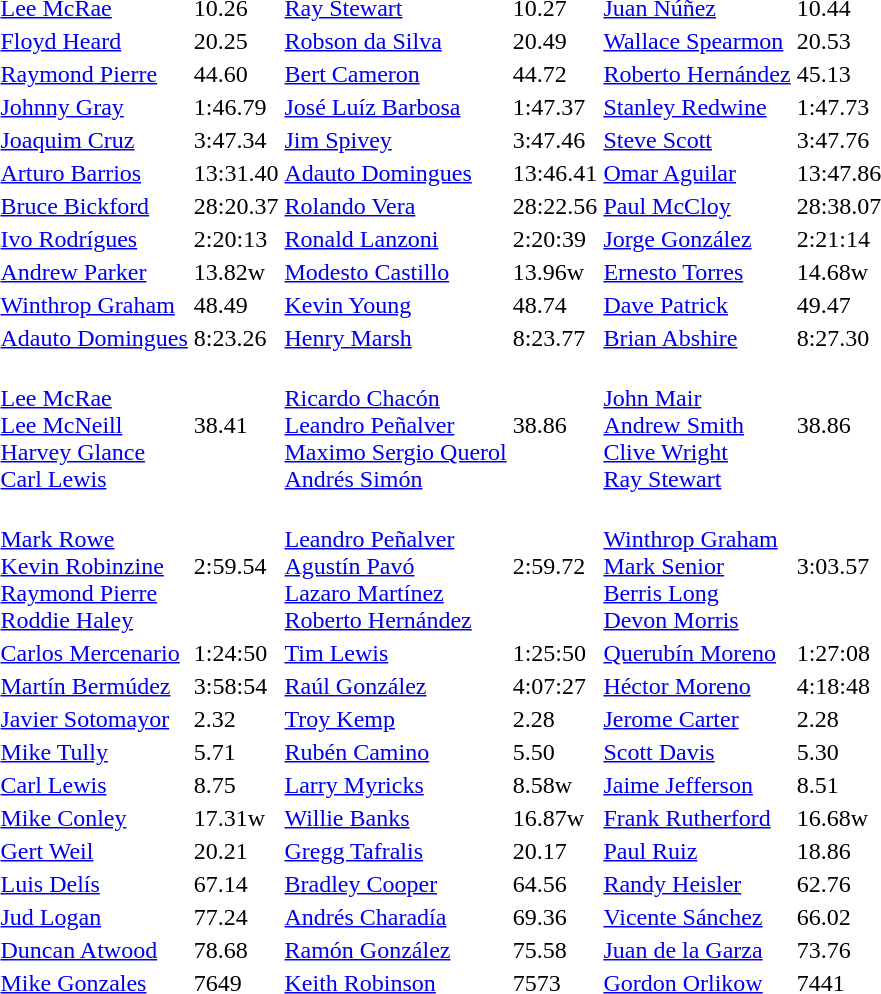<table>
<tr>
<td></td>
<td><a href='#'>Lee McRae</a><br> </td>
<td>10.26</td>
<td><a href='#'>Ray Stewart</a><br> </td>
<td>10.27</td>
<td><a href='#'>Juan Núñez</a><br> </td>
<td>10.44</td>
</tr>
<tr>
<td></td>
<td><a href='#'>Floyd Heard</a><br> </td>
<td>20.25</td>
<td><a href='#'>Robson da Silva</a><br> </td>
<td>20.49</td>
<td><a href='#'>Wallace Spearmon</a><br> </td>
<td>20.53</td>
</tr>
<tr>
<td></td>
<td><a href='#'>Raymond Pierre</a><br> </td>
<td>44.60</td>
<td><a href='#'>Bert Cameron</a><br> </td>
<td>44.72</td>
<td><a href='#'>Roberto Hernández</a><br> </td>
<td>45.13</td>
</tr>
<tr>
<td></td>
<td><a href='#'>Johnny Gray</a><br> </td>
<td>1:46.79</td>
<td><a href='#'>José Luíz Barbosa</a><br> </td>
<td>1:47.37</td>
<td><a href='#'>Stanley Redwine</a><br> </td>
<td>1:47.73</td>
</tr>
<tr>
<td></td>
<td><a href='#'>Joaquim Cruz</a><br> </td>
<td>3:47.34</td>
<td><a href='#'>Jim Spivey</a><br> </td>
<td>3:47.46</td>
<td><a href='#'>Steve Scott</a><br> </td>
<td>3:47.76</td>
</tr>
<tr>
<td></td>
<td><a href='#'>Arturo Barrios</a><br> </td>
<td>13:31.40</td>
<td><a href='#'>Adauto Domingues</a><br> </td>
<td>13:46.41</td>
<td><a href='#'>Omar Aguilar</a><br> </td>
<td>13:47.86</td>
</tr>
<tr>
<td></td>
<td><a href='#'>Bruce Bickford</a><br> </td>
<td>28:20.37</td>
<td><a href='#'>Rolando Vera</a><br> </td>
<td>28:22.56</td>
<td><a href='#'>Paul McCloy</a><br> </td>
<td>28:38.07</td>
</tr>
<tr>
<td></td>
<td><a href='#'>Ivo Rodrígues</a><br> </td>
<td>2:20:13</td>
<td><a href='#'>Ronald Lanzoni</a><br> </td>
<td>2:20:39</td>
<td><a href='#'>Jorge González</a><br> </td>
<td>2:21:14</td>
</tr>
<tr>
<td></td>
<td><a href='#'>Andrew Parker</a><br> </td>
<td>13.82w</td>
<td><a href='#'>Modesto Castillo</a><br> </td>
<td>13.96w</td>
<td><a href='#'>Ernesto Torres</a><br> </td>
<td>14.68w</td>
</tr>
<tr>
<td></td>
<td><a href='#'>Winthrop Graham</a><br> </td>
<td>48.49</td>
<td><a href='#'>Kevin Young</a><br> </td>
<td>48.74</td>
<td><a href='#'>Dave Patrick</a><br> </td>
<td>49.47</td>
</tr>
<tr>
<td></td>
<td><a href='#'>Adauto Domingues</a><br> </td>
<td>8:23.26</td>
<td><a href='#'>Henry Marsh</a><br> </td>
<td>8:23.77</td>
<td><a href='#'>Brian Abshire</a><br> </td>
<td>8:27.30</td>
</tr>
<tr>
<td></td>
<td><br><a href='#'>Lee McRae</a><br><a href='#'>Lee McNeill</a><br><a href='#'>Harvey Glance</a><br><a href='#'>Carl Lewis</a></td>
<td>38.41</td>
<td><br><a href='#'>Ricardo Chacón</a><br><a href='#'>Leandro Peñalver</a><br><a href='#'>Maximo Sergio Querol</a><br><a href='#'>Andrés Simón</a></td>
<td>38.86</td>
<td><br><a href='#'>John Mair</a><br><a href='#'>Andrew Smith</a><br><a href='#'>Clive Wright</a><br><a href='#'>Ray Stewart</a></td>
<td>38.86</td>
</tr>
<tr>
<td></td>
<td><br><a href='#'>Mark Rowe</a><br><a href='#'>Kevin Robinzine</a><br><a href='#'>Raymond Pierre</a><br><a href='#'>Roddie Haley</a></td>
<td>2:59.54</td>
<td><br><a href='#'>Leandro Peñalver</a><br><a href='#'>Agustín Pavó</a><br><a href='#'>Lazaro Martínez</a><br><a href='#'>Roberto Hernández</a></td>
<td>2:59.72</td>
<td><br><a href='#'>Winthrop Graham</a><br><a href='#'>Mark Senior</a><br><a href='#'>Berris Long</a><br><a href='#'>Devon Morris</a></td>
<td>3:03.57</td>
</tr>
<tr>
<td></td>
<td><a href='#'>Carlos Mercenario</a><br> </td>
<td>1:24:50</td>
<td><a href='#'>Tim Lewis</a><br> </td>
<td>1:25:50</td>
<td><a href='#'>Querubín Moreno</a><br> </td>
<td>1:27:08</td>
</tr>
<tr>
<td></td>
<td><a href='#'>Martín Bermúdez</a><br> </td>
<td>3:58:54</td>
<td><a href='#'>Raúl González</a><br> </td>
<td>4:07:27</td>
<td><a href='#'>Héctor Moreno</a><br> </td>
<td>4:18:48</td>
</tr>
<tr>
<td></td>
<td><a href='#'>Javier Sotomayor</a><br> </td>
<td>2.32</td>
<td><a href='#'>Troy Kemp</a><br> </td>
<td>2.28</td>
<td><a href='#'>Jerome Carter</a><br> </td>
<td>2.28</td>
</tr>
<tr>
<td></td>
<td><a href='#'>Mike Tully</a><br> </td>
<td>5.71</td>
<td><a href='#'>Rubén Camino</a><br> </td>
<td>5.50</td>
<td><a href='#'>Scott Davis</a><br> </td>
<td>5.30</td>
</tr>
<tr>
<td></td>
<td><a href='#'>Carl Lewis</a><br> </td>
<td>8.75</td>
<td><a href='#'>Larry Myricks</a><br> </td>
<td>8.58w</td>
<td><a href='#'>Jaime Jefferson</a><br> </td>
<td>8.51</td>
</tr>
<tr>
<td></td>
<td><a href='#'>Mike Conley</a><br> </td>
<td>17.31w</td>
<td><a href='#'>Willie Banks</a><br> </td>
<td>16.87w</td>
<td><a href='#'>Frank Rutherford</a><br> </td>
<td>16.68w</td>
</tr>
<tr>
<td></td>
<td><a href='#'>Gert Weil</a><br> </td>
<td>20.21</td>
<td><a href='#'>Gregg Tafralis</a><br> </td>
<td>20.17</td>
<td><a href='#'>Paul Ruiz</a><br> </td>
<td>18.86</td>
</tr>
<tr>
<td></td>
<td><a href='#'>Luis Delís</a><br> </td>
<td>67.14</td>
<td><a href='#'>Bradley Cooper</a><br> </td>
<td>64.56</td>
<td><a href='#'>Randy Heisler</a><br> </td>
<td>62.76</td>
</tr>
<tr>
<td></td>
<td><a href='#'>Jud Logan</a><br> </td>
<td>77.24</td>
<td><a href='#'>Andrés Charadía</a><br> </td>
<td>69.36</td>
<td><a href='#'>Vicente Sánchez</a><br> </td>
<td>66.02</td>
</tr>
<tr>
<td></td>
<td><a href='#'>Duncan Atwood</a><br> </td>
<td>78.68</td>
<td><a href='#'>Ramón González</a><br> </td>
<td>75.58</td>
<td><a href='#'>Juan de la Garza</a><br> </td>
<td>73.76</td>
</tr>
<tr>
<td></td>
<td><a href='#'>Mike Gonzales</a><br> </td>
<td>7649</td>
<td><a href='#'>Keith Robinson</a><br> </td>
<td>7573</td>
<td><a href='#'>Gordon Orlikow</a><br> </td>
<td>7441</td>
</tr>
</table>
